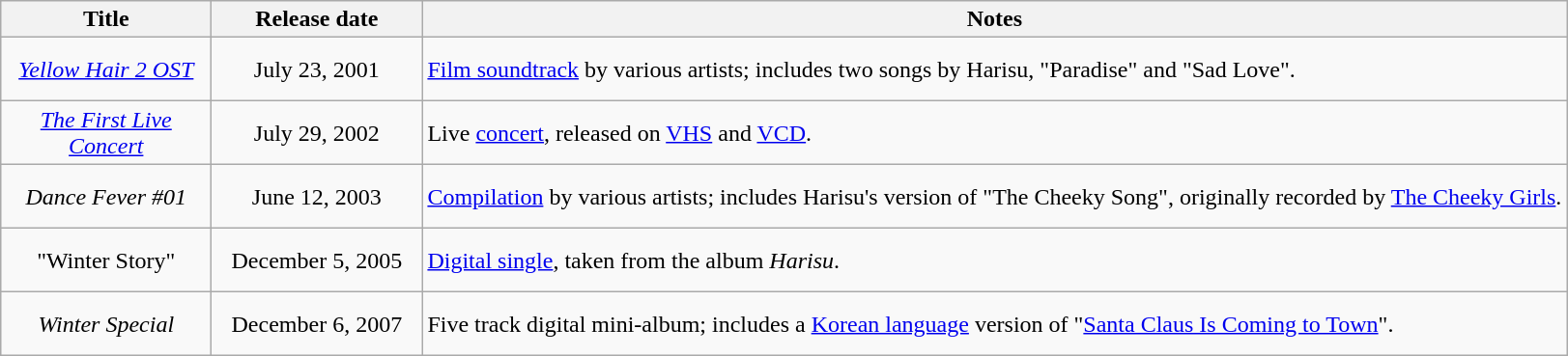<table class="wikitable">
<tr>
<th style="width:138px;">Title</th>
<th style="width:138px;">Release date</th>
<th>Notes</th>
</tr>
<tr style="height:44px">
<td style="text-align:center;"><em><a href='#'>Yellow Hair 2 OST</a></em></td>
<td style="text-align:center;">July 23, 2001</td>
<td><a href='#'>Film soundtrack</a> by various artists; includes two songs by Harisu, "Paradise" and "Sad Love".</td>
</tr>
<tr style="height:44px">
<td style="text-align:center;"><em><a href='#'>The First Live Concert</a></em></td>
<td style="text-align:center;">July 29, 2002</td>
<td>Live <a href='#'>concert</a>, released on <a href='#'>VHS</a> and <a href='#'>VCD</a>.</td>
</tr>
<tr style="height:44px">
<td style="text-align:center;"><em>Dance Fever #01</em></td>
<td style="text-align:center;">June 12, 2003</td>
<td><a href='#'>Compilation</a> by various artists; includes Harisu's version of "The Cheeky Song", originally recorded by <a href='#'>The Cheeky Girls</a>.</td>
</tr>
<tr style="height:44px">
<td style="text-align:center;">"Winter Story"</td>
<td style="text-align:center;">December 5, 2005</td>
<td><a href='#'>Digital single</a>, taken from the album <em>Harisu</em>.</td>
</tr>
<tr style="height:44px">
<td style="text-align:center;"><em>Winter Special</em></td>
<td style="text-align:center;">December 6, 2007</td>
<td>Five track digital mini-album; includes a <a href='#'>Korean language</a> version of "<a href='#'>Santa Claus Is Coming to Town</a>".</td>
</tr>
</table>
